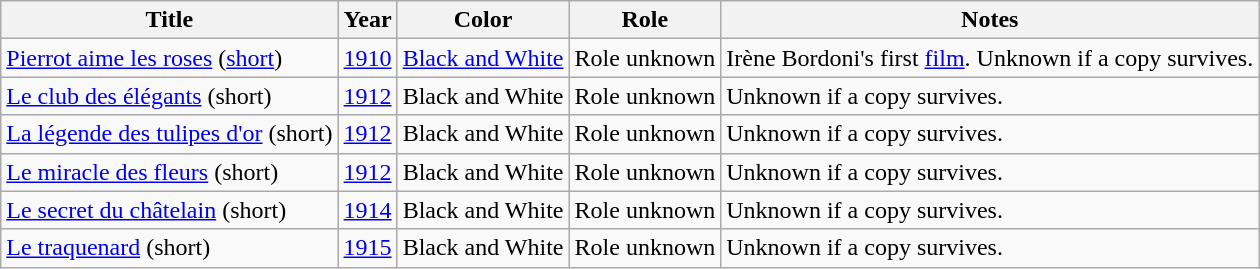<table class="wikitable">
<tr>
<th>Title</th>
<th>Year</th>
<th>Color</th>
<th>Role</th>
<th>Notes</th>
</tr>
<tr>
<td><a href='#'>Pierrot aime les roses</a> (<a href='#'>short</a>)</td>
<td><a href='#'>1910</a></td>
<td><a href='#'>Black and White</a></td>
<td>Role unknown</td>
<td>Irène Bordoni's first <a href='#'>film</a>. Unknown if a copy survives.</td>
</tr>
<tr>
<td><a href='#'>Le club des élégants</a> (short)</td>
<td><a href='#'>1912</a></td>
<td>Black and White</td>
<td>Role unknown</td>
<td>Unknown if a copy survives.</td>
</tr>
<tr>
<td><a href='#'>La légende des tulipes d'or</a> (short)</td>
<td><a href='#'>1912</a></td>
<td>Black and White</td>
<td>Role unknown</td>
<td>Unknown if a copy survives.</td>
</tr>
<tr>
<td><a href='#'>Le miracle des fleurs</a> (short)</td>
<td><a href='#'>1912</a></td>
<td>Black and White</td>
<td>Role unknown</td>
<td>Unknown if a copy survives.</td>
</tr>
<tr>
<td><a href='#'>Le secret du châtelain</a> (short)</td>
<td><a href='#'>1914</a></td>
<td>Black and White</td>
<td>Role unknown</td>
<td>Unknown if a copy survives.</td>
</tr>
<tr>
<td><a href='#'>Le traquenard</a> (short)</td>
<td><a href='#'>1915</a></td>
<td>Black and White</td>
<td>Role unknown</td>
<td>Unknown if a copy survives.</td>
</tr>
</table>
